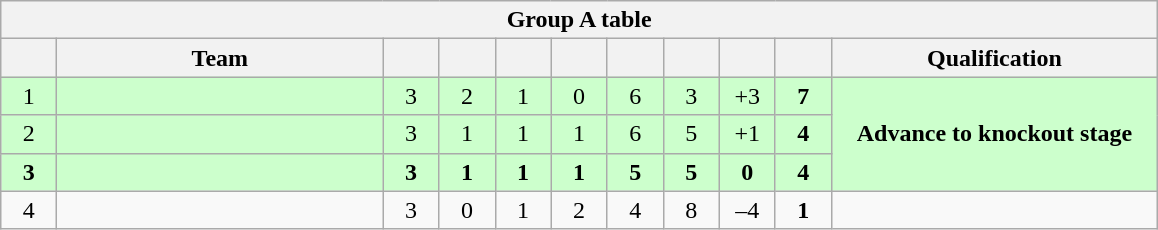<table class="wikitable" style="text-align: center;">
<tr>
<th colspan="11">Group A table</th>
</tr>
<tr>
<th width=30></th>
<th width="210">Team</th>
<th width=30></th>
<th width=30></th>
<th width=30></th>
<th width=30></th>
<th width=30></th>
<th width=30></th>
<th width=30></th>
<th width=30></th>
<th width=210>Qualification</th>
</tr>
<tr bgcolor=#ccffcc>
<td>1</td>
<td align="left"></td>
<td>3</td>
<td>2</td>
<td>1</td>
<td>0</td>
<td>6</td>
<td>3</td>
<td>+3</td>
<td><strong>7</strong></td>
<td rowspan="3"><strong>Advance to knockout stage</strong></td>
</tr>
<tr bgcolor=#ccffcc>
<td>2</td>
<td align="left"></td>
<td>3</td>
<td>1</td>
<td>1</td>
<td>1</td>
<td>6</td>
<td>5</td>
<td>+1</td>
<td><strong>4</strong></td>
</tr>
<tr bgcolor=#ccffcc>
<td><strong>3</strong></td>
<td align="left"><strong></strong></td>
<td><strong>3</strong></td>
<td><strong>1</strong></td>
<td><strong>1</strong></td>
<td><strong>1</strong></td>
<td><strong>5</strong></td>
<td><strong>5</strong></td>
<td><strong>0</strong></td>
<td><strong>4</strong></td>
</tr>
<tr>
<td>4</td>
<td align="left"></td>
<td>3</td>
<td>0</td>
<td>1</td>
<td>2</td>
<td>4</td>
<td>8</td>
<td>–4</td>
<td><strong>1</strong></td>
<td></td>
</tr>
</table>
